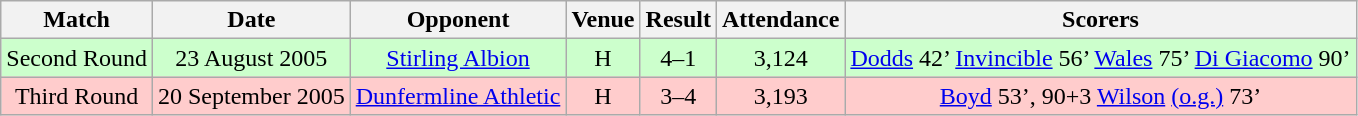<table class="wikitable" style="font-size:100%; text-align:center">
<tr>
<th>Match</th>
<th>Date</th>
<th>Opponent</th>
<th>Venue</th>
<th>Result</th>
<th>Attendance</th>
<th>Scorers</th>
</tr>
<tr style="background: #CCFFCC;">
<td>Second Round</td>
<td>23 August 2005</td>
<td><a href='#'>Stirling Albion</a></td>
<td>H</td>
<td>4–1</td>
<td>3,124</td>
<td><a href='#'>Dodds</a> 42’ <a href='#'>Invincible</a> 56’ <a href='#'>Wales</a> 75’ <a href='#'>Di Giacomo</a> 90’</td>
</tr>
<tr style="background: #FFCCCC;">
<td>Third Round</td>
<td>20 September 2005</td>
<td><a href='#'>Dunfermline Athletic</a></td>
<td>H</td>
<td>3–4</td>
<td>3,193</td>
<td><a href='#'>Boyd</a> 53’, 90+3 <a href='#'>Wilson</a> <a href='#'>(o.g.)</a> 73’</td>
</tr>
</table>
